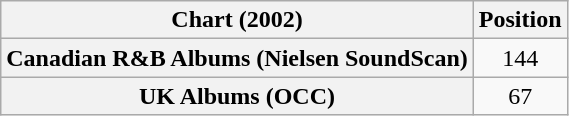<table class="wikitable plainrowheaders">
<tr>
<th>Chart (2002)</th>
<th>Position</th>
</tr>
<tr>
<th scope="row">Canadian R&B Albums (Nielsen SoundScan)</th>
<td style="text-align:center;">144</td>
</tr>
<tr>
<th scope="row">UK Albums (OCC)</th>
<td style="text-align:center;">67</td>
</tr>
</table>
